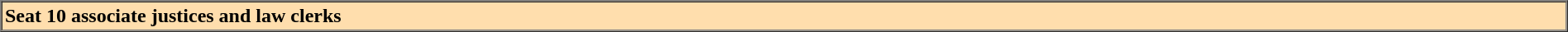<table style="width:100%; margin:auto;" border=1 cellspacing=0 cellpadding=2>
<tr>
<th colspan="2" style="text-align:left; background:#ffdead;">Seat 10 associate justices and law clerks<br>

</th>
</tr>
</table>
